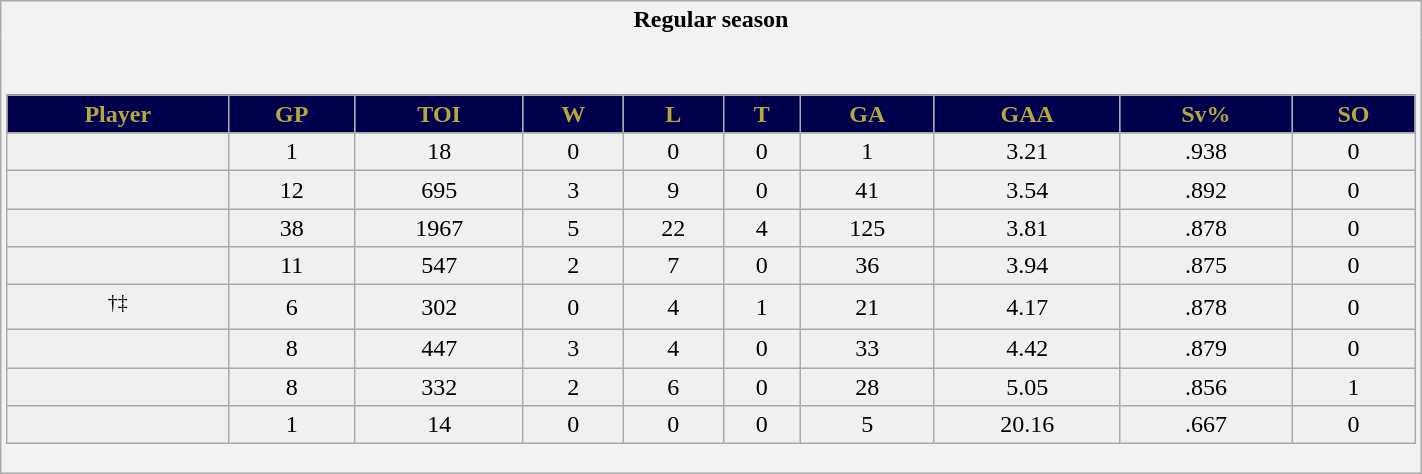<table class="wikitable" style="border: 1px solid #aaa;" width="75%">
<tr>
<th style="border: 0;">Regular season</th>
</tr>
<tr background:#00004D;color:#B5A642>
<td style="background: #f2f2f2; border: 0; text-align: center;"><br><table class="wikitable sortable" width="100%">
<tr align="center"  bgcolor="#dddddd">
<th style="background:#00004D;color:#B5A642;">Player</th>
<th style="background:#00004D;color:#B5A642;">GP</th>
<th style="background:#00004D;color:#B5A642;">TOI</th>
<th style="background:#00004D;color:#B5A642;">W</th>
<th style="background:#00004D;color:#B5A642;">L</th>
<th style="background:#00004D;color:#B5A642;">T</th>
<th style="background:#00004D;color:#B5A642;">GA</th>
<th style="background:#00004D;color:#B5A642;">GAA</th>
<th style="background:#00004D;color:#B5A642;">Sv%</th>
<th style="background:#00004D;color:#B5A642;">SO</th>
</tr>
<tr align=center>
</tr>
<tr bgcolor="#f0f0f0">
<td></td>
<td>1</td>
<td>18</td>
<td>0</td>
<td>0</td>
<td>0</td>
<td>1</td>
<td>3.21</td>
<td>.938</td>
<td>0</td>
</tr>
<tr bgcolor="#f0f0f0">
<td></td>
<td>12</td>
<td>695</td>
<td>3</td>
<td>9</td>
<td>0</td>
<td>41</td>
<td>3.54</td>
<td>.892</td>
<td>0</td>
</tr>
<tr bgcolor="#f0f0f0">
<td></td>
<td>38</td>
<td>1967</td>
<td>5</td>
<td>22</td>
<td>4</td>
<td>125</td>
<td>3.81</td>
<td>.878</td>
<td>0</td>
</tr>
<tr bgcolor="#f0f0f0">
<td></td>
<td>11</td>
<td>547</td>
<td>2</td>
<td>7</td>
<td>0</td>
<td>36</td>
<td>3.94</td>
<td>.875</td>
<td>0</td>
</tr>
<tr bgcolor="#f0f0f0">
<td> <sup>†‡</sup></td>
<td>6</td>
<td>302</td>
<td>0</td>
<td>4</td>
<td>1</td>
<td>21</td>
<td>4.17</td>
<td>.878</td>
<td>0</td>
</tr>
<tr bgcolor="#f0f0f0">
<td></td>
<td>8</td>
<td>447</td>
<td>3</td>
<td>4</td>
<td>0</td>
<td>33</td>
<td>4.42</td>
<td>.879</td>
<td>0</td>
</tr>
<tr bgcolor="#f0f0f0">
<td></td>
<td>8</td>
<td>332</td>
<td>2</td>
<td>6</td>
<td>0</td>
<td>28</td>
<td>5.05</td>
<td>.856</td>
<td>1</td>
</tr>
<tr bgcolor="#f0f0f0">
<td></td>
<td>1</td>
<td>14</td>
<td>0</td>
<td>0</td>
<td>0</td>
<td>5</td>
<td>20.16</td>
<td>.667</td>
<td>0</td>
</tr>
</table>
</td>
</tr>
</table>
